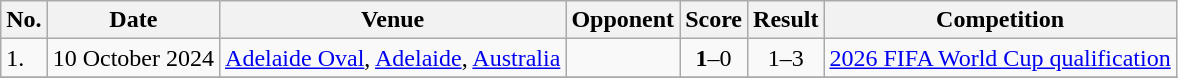<table class="wikitable">
<tr>
<th>No.</th>
<th>Date</th>
<th>Venue</th>
<th>Opponent</th>
<th>Score</th>
<th>Result</th>
<th>Competition</th>
</tr>
<tr>
<td>1.</td>
<td>10 October 2024</td>
<td><a href='#'>Adelaide Oval</a>, <a href='#'>Adelaide</a>, <a href='#'>Australia</a></td>
<td></td>
<td align=center><strong>1</strong>–0</td>
<td align=center>1–3</td>
<td><a href='#'>2026 FIFA World Cup qualification</a></td>
</tr>
<tr>
</tr>
</table>
